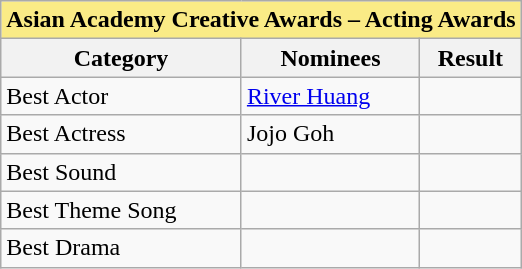<table class="wikitable sortable">
<tr>
<th colspan="4" - style="background:#FAEB86;" align="center">Asian Academy Creative Awards – Acting Awards</th>
</tr>
<tr>
<th>Category</th>
<th>Nominees</th>
<th>Result</th>
</tr>
<tr>
<td>Best Actor</td>
<td><a href='#'>River Huang</a></td>
<td></td>
</tr>
<tr>
<td>Best Actress</td>
<td>Jojo Goh</td>
<td></td>
</tr>
<tr>
<td>Best Sound</td>
<td></td>
<td></td>
</tr>
<tr>
<td>Best Theme Song</td>
<td></td>
<td></td>
</tr>
<tr>
<td>Best Drama</td>
<td></td>
<td></td>
</tr>
</table>
